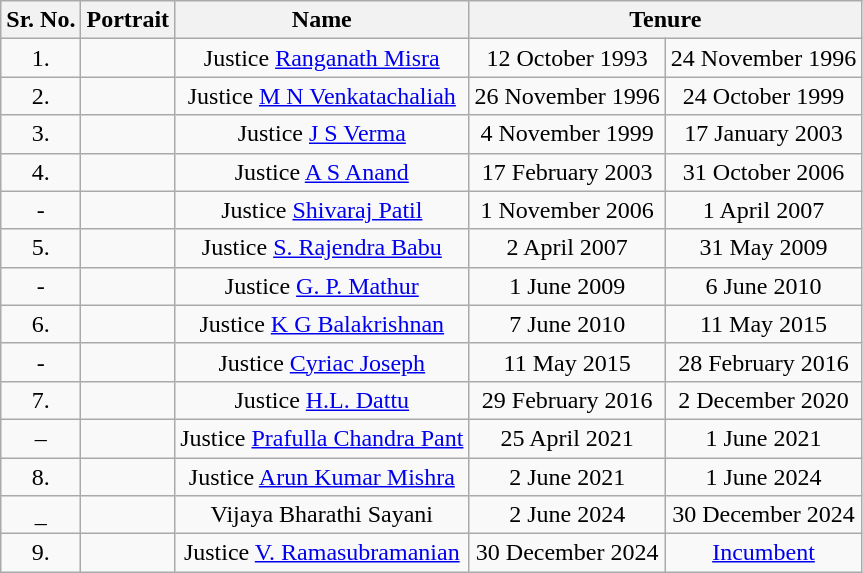<table class="wikitable sortable" style="text-align:center">
<tr>
<th>Sr. No.</th>
<th>Portrait</th>
<th>Name</th>
<th colspan=3>Tenure</th>
</tr>
<tr>
<td>1.</td>
<td></td>
<td>Justice <a href='#'>Ranganath Misra</a></td>
<td>12 October 1993</td>
<td>24 November 1996</td>
</tr>
<tr>
<td>2.</td>
<td></td>
<td>Justice <a href='#'>M N Venkatachaliah</a></td>
<td>26 November 1996</td>
<td>24 October 1999</td>
</tr>
<tr>
<td>3.</td>
<td></td>
<td>Justice <a href='#'>J S Verma</a></td>
<td>4 November 1999</td>
<td>17 January 2003</td>
</tr>
<tr>
<td>4.</td>
<td></td>
<td>Justice <a href='#'>A S Anand</a></td>
<td>17 February 2003</td>
<td>31 October 2006</td>
</tr>
<tr>
<td>-</td>
<td></td>
<td>Justice <a href='#'>Shivaraj Patil</a> <br></td>
<td>1 November 2006</td>
<td>1 April 2007</td>
</tr>
<tr>
<td>5.</td>
<td></td>
<td>Justice <a href='#'>S. Rajendra Babu</a></td>
<td>2 April 2007</td>
<td>31 May 2009</td>
</tr>
<tr>
<td>-</td>
<td></td>
<td>Justice <a href='#'>G. P. Mathur</a><br> </td>
<td>1 June 2009</td>
<td>6 June 2010</td>
</tr>
<tr>
<td>6.</td>
<td></td>
<td>Justice <a href='#'>K G Balakrishnan</a></td>
<td>7 June 2010</td>
<td>11 May 2015</td>
</tr>
<tr>
<td>-</td>
<td></td>
<td>Justice <a href='#'>Cyriac Joseph</a> <br></td>
<td>11 May 2015</td>
<td>28 February 2016</td>
</tr>
<tr>
<td>7.</td>
<td></td>
<td>Justice <a href='#'>H.L. Dattu</a></td>
<td>29 February 2016</td>
<td>2 December 2020</td>
</tr>
<tr>
<td>–</td>
<td></td>
<td>Justice <a href='#'>Prafulla Chandra Pant</a> <br> </td>
<td>25 April 2021</td>
<td>1 June 2021</td>
</tr>
<tr>
<td>8.</td>
<td></td>
<td>Justice <a href='#'>Arun Kumar Mishra</a></td>
<td>2 June 2021</td>
<td>1 June 2024</td>
</tr>
<tr>
<td>_</td>
<td></td>
<td>Vijaya Bharathi Sayani <br> </td>
<td>2 June 2024</td>
<td>30 December 2024</td>
</tr>
<tr>
<td>9.</td>
<td></td>
<td>Justice <a href='#'>V. Ramasubramanian</a></td>
<td>30 December 2024</td>
<td><a href='#'>Incumbent</a></td>
</tr>
</table>
